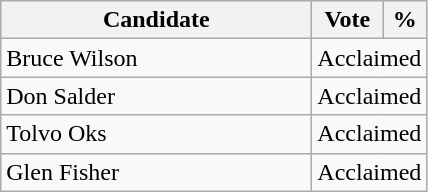<table class="wikitable">
<tr>
<th bgcolor="#DDDDFF" width="200px">Candidate</th>
<th bgcolor="#DDDDFF">Vote</th>
<th bgcolor="#DDDDFF">%</th>
</tr>
<tr>
<td>Bruce Wilson</td>
<td colspan="2">Acclaimed</td>
</tr>
<tr>
<td>Don Salder</td>
<td colspan="2">Acclaimed</td>
</tr>
<tr>
<td>Tolvo Oks</td>
<td colspan="2">Acclaimed</td>
</tr>
<tr>
<td>Glen Fisher</td>
<td colspan="2">Acclaimed</td>
</tr>
</table>
